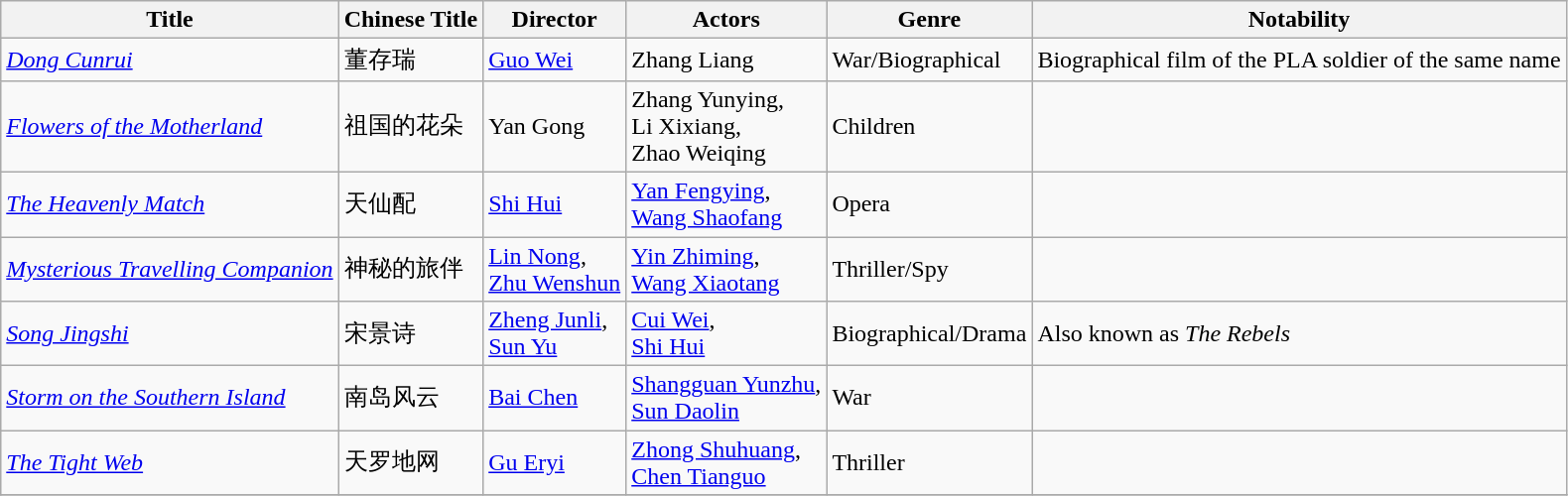<table class="wikitable">
<tr>
<th>Title</th>
<th>Chinese Title</th>
<th>Director</th>
<th>Actors</th>
<th>Genre</th>
<th>Notability</th>
</tr>
<tr>
<td><em><a href='#'>Dong Cunrui</a></em></td>
<td>董存瑞</td>
<td><a href='#'>Guo Wei</a></td>
<td>Zhang Liang</td>
<td>War/Biographical</td>
<td>Biographical film of the PLA soldier of the same name</td>
</tr>
<tr>
<td><em><a href='#'>Flowers of the Motherland</a></em></td>
<td>祖国的花朵</td>
<td>Yan Gong</td>
<td>Zhang Yunying,<br>Li Xixiang,<br>Zhao Weiqing</td>
<td>Children</td>
<td></td>
</tr>
<tr>
<td><em><a href='#'>The Heavenly Match</a></em></td>
<td>天仙配</td>
<td><a href='#'>Shi Hui</a></td>
<td><a href='#'>Yan Fengying</a>,<br><a href='#'>Wang Shaofang</a></td>
<td>Opera</td>
<td></td>
</tr>
<tr>
<td><em><a href='#'>Mysterious Travelling Companion</a></em></td>
<td>神秘的旅伴</td>
<td><a href='#'>Lin Nong</a>,<br><a href='#'>Zhu Wenshun</a></td>
<td><a href='#'>Yin Zhiming</a>,<br><a href='#'>Wang Xiaotang</a></td>
<td>Thriller/Spy</td>
<td></td>
</tr>
<tr>
<td><em><a href='#'>Song Jingshi</a></em></td>
<td>宋景诗</td>
<td><a href='#'>Zheng Junli</a>,<br><a href='#'>Sun Yu</a></td>
<td><a href='#'>Cui Wei</a>,<br><a href='#'>Shi Hui</a></td>
<td>Biographical/Drama</td>
<td>Also known as <em>The Rebels</em></td>
</tr>
<tr>
<td><em><a href='#'>Storm on the Southern Island</a></em></td>
<td>南岛风云</td>
<td><a href='#'>Bai Chen</a></td>
<td><a href='#'>Shangguan Yunzhu</a>,<br><a href='#'>Sun Daolin</a></td>
<td>War</td>
<td></td>
</tr>
<tr>
<td><em><a href='#'>The Tight Web</a></em></td>
<td>天罗地网</td>
<td><a href='#'>Gu Eryi</a></td>
<td><a href='#'>Zhong Shuhuang</a>,<br><a href='#'>Chen Tianguo</a></td>
<td>Thriller</td>
<td></td>
</tr>
<tr>
</tr>
</table>
